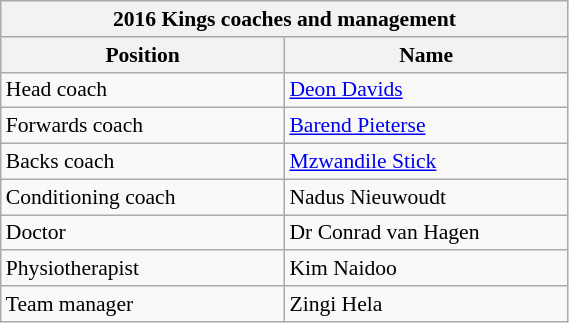<table class="wikitable sortable" style="text-align:left; font-size:90%; width:30%">
<tr>
<th colspan=100%>2016 Kings coaches and management</th>
</tr>
<tr>
<th style="width:50%;">Position</th>
<th style="width:50%;">Name</th>
</tr>
<tr>
<td>Head coach</td>
<td><a href='#'>Deon Davids</a></td>
</tr>
<tr>
<td>Forwards coach</td>
<td><a href='#'>Barend Pieterse</a></td>
</tr>
<tr>
<td>Backs coach</td>
<td><a href='#'>Mzwandile Stick</a></td>
</tr>
<tr>
<td>Conditioning coach</td>
<td>Nadus Nieuwoudt</td>
</tr>
<tr>
<td>Doctor</td>
<td>Dr Conrad van Hagen</td>
</tr>
<tr>
<td>Physiotherapist</td>
<td>Kim Naidoo</td>
</tr>
<tr>
<td>Team manager</td>
<td>Zingi Hela</td>
</tr>
</table>
